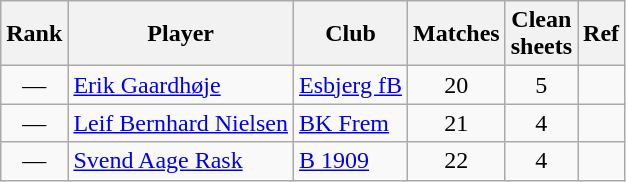<table class="wikitable" style="text-align:center">
<tr>
<th>Rank</th>
<th>Player</th>
<th>Club</th>
<th>Matches</th>
<th>Clean<br>sheets</th>
<th>Ref</th>
</tr>
<tr>
<td>—</td>
<td align="left"> <a href='#'>Erik Gaardhøje</a></td>
<td align="left"><a href='#'>Esbjerg fB</a></td>
<td>20</td>
<td>5</td>
<td></td>
</tr>
<tr>
<td>—</td>
<td align="left"> <a href='#'>Leif Bernhard Nielsen</a></td>
<td align="left"><a href='#'>BK Frem</a></td>
<td>21</td>
<td>4</td>
<td></td>
</tr>
<tr>
<td>—</td>
<td align="left"> <a href='#'>Svend Aage Rask</a></td>
<td align="left"><a href='#'>B 1909</a></td>
<td>22</td>
<td>4</td>
<td></td>
</tr>
</table>
